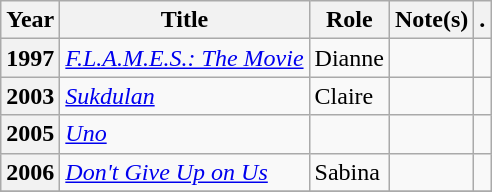<table class="wikitable plainrowheaders sortable">
<tr>
<th scope="col">Year</th>
<th scope="col">Title</th>
<th scope="col" class="unsortable">Role</th>
<th scope="col" class="unsortable">Note(s)</th>
<th scope="col" class="unsortable">.</th>
</tr>
<tr>
<th scope="row">1997</th>
<td><em><a href='#'>F.L.A.M.E.S.: The Movie</a></em> </td>
<td>Dianne</td>
<td></td>
<td style="text-align:center;"></td>
</tr>
<tr>
<th scope="row">2003</th>
<td><em><a href='#'>Sukdulan</a></em> </td>
<td>Claire</td>
<td></td>
<td style="text-align:center;"></td>
</tr>
<tr>
<th scope="row">2005</th>
<td><em><a href='#'>Uno</a></em> </td>
<td></td>
<td></td>
<td style="text-align:center;"></td>
</tr>
<tr>
<th scope="row">2006</th>
<td><em><a href='#'>Don't Give Up on Us</a></em> </td>
<td>Sabina</td>
<td></td>
<td style="text-align:center;"></td>
</tr>
<tr>
</tr>
</table>
